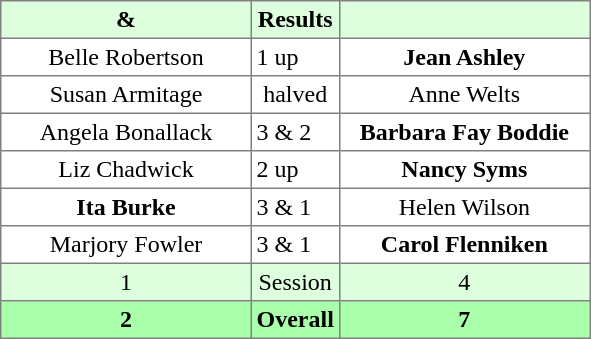<table border="1" cellpadding="3" style="border-collapse: collapse; text-align:center;">
<tr style="background:#ddffdd;">
<th width=160> & </th>
<th>Results</th>
<th width=160></th>
</tr>
<tr>
<td>Belle Robertson</td>
<td align=left> 1 up</td>
<td><strong>Jean Ashley</strong></td>
</tr>
<tr>
<td>Susan Armitage</td>
<td>halved</td>
<td>Anne Welts</td>
</tr>
<tr>
<td>Angela Bonallack</td>
<td align=left> 3 & 2</td>
<td><strong>Barbara Fay Boddie</strong></td>
</tr>
<tr>
<td>Liz Chadwick</td>
<td align=left> 2 up</td>
<td><strong>Nancy Syms</strong></td>
</tr>
<tr>
<td><strong>Ita Burke</strong></td>
<td align=left> 3 & 1</td>
<td>Helen Wilson</td>
</tr>
<tr>
<td>Marjory Fowler</td>
<td align=left> 3 & 1</td>
<td><strong>Carol Flenniken</strong></td>
</tr>
<tr style="background:#ddffdd;">
<td>1</td>
<td>Session</td>
<td>4</td>
</tr>
<tr style="background:#aaffaa;">
<th>2</th>
<th>Overall</th>
<th>7</th>
</tr>
</table>
